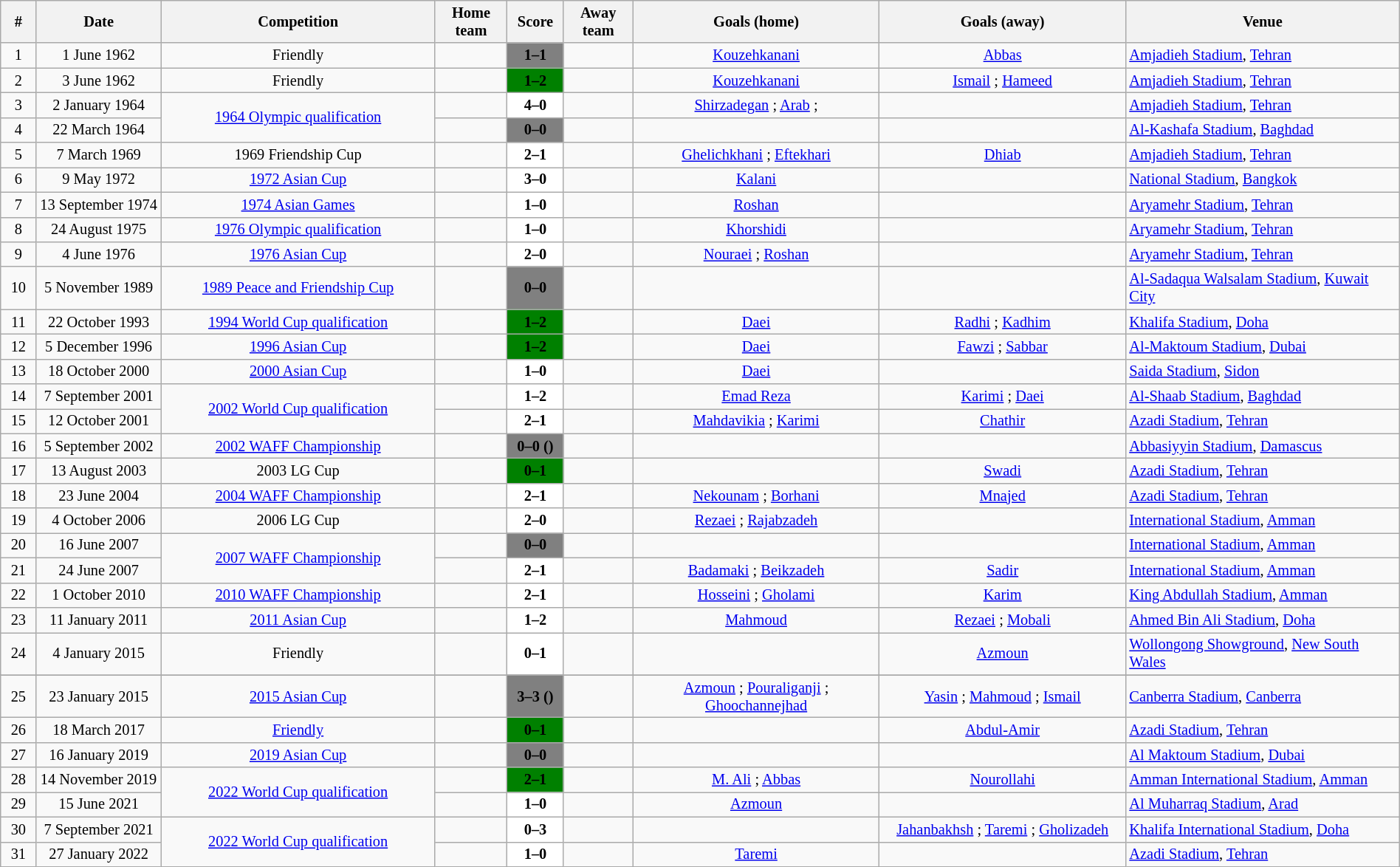<table class="wikitable" style="width:100%; margin:0 left; font-size:85%">
<tr>
<th style="width:1%;">#</th>
<th style="width:4%;">Date</th>
<th style="width:10%;">Competition</th>
<th style="width:2%;">Home team</th>
<th style="width:1%;">Score</th>
<th style="width:2%;">Away team</th>
<th style="width:9%;">Goals (home)</th>
<th style="width:9%;">Goals (away)</th>
<th style="width:10%;">Venue</th>
</tr>
<tr style="text-align:center;">
<td>1</td>
<td>1 June 1962</td>
<td>Friendly</td>
<td align=right></td>
<td bgcolor=grey align=center><strong><span>1–1</span></strong></td>
<td align=left></td>
<td><a href='#'>Kouzehkanani</a> </td>
<td><a href='#'>Abbas</a> </td>
<td align=left> <a href='#'>Amjadieh Stadium</a>, <a href='#'>Tehran</a></td>
</tr>
<tr style="text-align:center;">
<td>2</td>
<td>3 June 1962</td>
<td>Friendly</td>
<td align=right></td>
<td bgcolor=#008000 align=center><strong><span>1–2</span></strong></td>
<td align=left><strong></strong></td>
<td><a href='#'>Kouzehkanani</a> </td>
<td><a href='#'>Ismail</a> ; <a href='#'>Hameed</a> </td>
<td align=left> <a href='#'>Amjadieh Stadium</a>, <a href='#'>Tehran</a></td>
</tr>
<tr style="text-align:center;">
<td>3</td>
<td>2 January 1964</td>
<td rowspan="2"><a href='#'>1964 Olympic qualification</a></td>
<td align=right><strong></strong></td>
<td bgcolor=white align=center><strong><span>4–0</span></strong></td>
<td align=left></td>
<td><a href='#'>Shirzadegan</a> ; <a href='#'>Arab</a> ;</td>
<td></td>
<td align=left> <a href='#'>Amjadieh Stadium</a>, <a href='#'>Tehran</a></td>
</tr>
<tr style="text-align:center;">
<td>4</td>
<td>22 March 1964</td>
<td align=right></td>
<td bgcolor=#808080 align=center><strong><span>0–0</span></strong></td>
<td align=left></td>
<td></td>
<td></td>
<td align=left> <a href='#'>Al-Kashafa Stadium</a>, <a href='#'>Baghdad</a></td>
</tr>
<tr style="text-align:center;">
<td>5</td>
<td>7 March 1969</td>
<td>1969 Friendship Cup</td>
<td align=right><strong></strong></td>
<td bgcolor=white align=center><strong><span>2–1</span></strong></td>
<td align=left></td>
<td><a href='#'>Ghelichkhani</a> ; <a href='#'>Eftekhari</a> </td>
<td><a href='#'>Dhiab</a> </td>
<td align=left> <a href='#'>Amjadieh Stadium</a>, <a href='#'>Tehran</a></td>
</tr>
<tr style="text-align:center;">
<td>6</td>
<td>9 May 1972</td>
<td><a href='#'>1972 Asian Cup</a></td>
<td align=right><strong></strong></td>
<td bgcolor=white align=center><strong><span>3–0</span></strong></td>
<td align=left></td>
<td><a href='#'>Kalani</a> </td>
<td></td>
<td align=left> <a href='#'>National Stadium</a>, <a href='#'>Bangkok</a></td>
</tr>
<tr style="text-align:center;">
<td>7</td>
<td>13 September 1974</td>
<td><a href='#'>1974 Asian Games</a></td>
<td align=right><strong></strong></td>
<td bgcolor=white align=center><strong><span>1–0</span></strong></td>
<td align=left></td>
<td><a href='#'>Roshan</a> </td>
<td></td>
<td align=left> <a href='#'>Aryamehr Stadium</a>, <a href='#'>Tehran</a></td>
</tr>
<tr style="text-align:center;">
<td>8</td>
<td>24 August 1975</td>
<td><a href='#'>1976 Olympic qualification</a></td>
<td align=right></td>
<td bgcolor=white align=center><strong><span>1–0</span></strong></td>
<td align=left></td>
<td><a href='#'>Khorshidi</a> </td>
<td></td>
<td align=left> <a href='#'>Aryamehr Stadium</a>, <a href='#'>Tehran</a></td>
</tr>
<tr style="text-align:center;">
<td>9</td>
<td>4 June 1976</td>
<td><a href='#'>1976 Asian Cup</a></td>
<td align=right><strong></strong></td>
<td bgcolor=white align=center><strong><span>2–0</span></strong></td>
<td align=left></td>
<td><a href='#'>Nouraei</a> ; <a href='#'>Roshan</a> </td>
<td></td>
<td align=left> <a href='#'>Aryamehr Stadium</a>, <a href='#'>Tehran</a></td>
</tr>
<tr style="text-align:center;">
<td>10</td>
<td>5 November 1989</td>
<td><a href='#'>1989 Peace and Friendship Cup</a></td>
<td align=right></td>
<td bgcolor=grey align=center><strong><span>0–0</span></strong></td>
<td align=left></td>
<td></td>
<td></td>
<td align=left> <a href='#'>Al-Sadaqua Walsalam Stadium</a>, <a href='#'>Kuwait City</a></td>
</tr>
<tr style="text-align:center;">
<td>11</td>
<td>22 October 1993</td>
<td><a href='#'>1994 World Cup qualification</a></td>
<td align=right></td>
<td bgcolor=#008000 align=center><strong><span>1–2</span></strong></td>
<td align=left><strong></strong></td>
<td><a href='#'>Daei</a> </td>
<td><a href='#'>Radhi</a> ; <a href='#'>Kadhim</a> </td>
<td align=left> <a href='#'>Khalifa Stadium</a>, <a href='#'>Doha</a></td>
</tr>
<tr style="text-align:center;">
<td>12</td>
<td>5 December 1996</td>
<td><a href='#'>1996 Asian Cup</a></td>
<td align=right></td>
<td bgcolor=#008000 align=center><strong><span>1–2</span></strong></td>
<td align=left><strong></strong></td>
<td><a href='#'>Daei</a> </td>
<td><a href='#'>Fawzi</a> ; <a href='#'>Sabbar</a> </td>
<td align=left> <a href='#'>Al-Maktoum Stadium</a>, <a href='#'>Dubai</a></td>
</tr>
<tr style="text-align:center;">
<td>13</td>
<td>18 October 2000</td>
<td><a href='#'>2000 Asian Cup</a></td>
<td align=right><strong></strong></td>
<td bgcolor=white align=center><strong><span>1–0</span></strong></td>
<td align=left></td>
<td><a href='#'>Daei</a> </td>
<td></td>
<td align=left> <a href='#'>Saida Stadium</a>, <a href='#'>Sidon</a></td>
</tr>
<tr style="text-align:center;">
<td>14</td>
<td>7 September 2001</td>
<td rowspan="2"><a href='#'>2002 World Cup qualification</a></td>
<td align=right></td>
<td bgcolor=white align=center><strong><span>1–2</span></strong></td>
<td align=left><strong></strong></td>
<td><a href='#'>Emad Reza</a> </td>
<td><a href='#'>Karimi</a> ; <a href='#'>Daei</a> </td>
<td align=left> <a href='#'>Al-Shaab Stadium</a>, <a href='#'>Baghdad</a></td>
</tr>
<tr style="text-align:center;">
<td>15</td>
<td>12 October 2001</td>
<td align="right"><strong></strong></td>
<td bgcolor="white" align="center"><strong><span>2–1</span></strong></td>
<td align="left"></td>
<td><a href='#'>Mahdavikia</a> ; <a href='#'>Karimi</a> </td>
<td><a href='#'>Chathir</a> </td>
<td align="left"> <a href='#'>Azadi Stadium</a>, <a href='#'>Tehran</a></td>
</tr>
<tr style="text-align:center;">
<td>16</td>
<td>5 September 2002</td>
<td><a href='#'>2002 WAFF Championship</a></td>
<td align=right><strong></strong></td>
<td bgcolor=grey align=center><strong><span>0–0 (<a href='#'></a>)</span></strong></td>
<td align=left></td>
<td></td>
<td></td>
<td align=left> <a href='#'>Abbasiyyin Stadium</a>, <a href='#'>Damascus</a></td>
</tr>
<tr style="text-align:center;">
<td>17</td>
<td>13 August 2003</td>
<td>2003 LG Cup</td>
<td align=right></td>
<td bgcolor=#008000 align=center><strong><span>0–1</span></strong></td>
<td align=left><strong></strong></td>
<td></td>
<td><a href='#'>Swadi</a> </td>
<td align=left> <a href='#'>Azadi Stadium</a>, <a href='#'>Tehran</a></td>
</tr>
<tr style="text-align:center;">
<td>18</td>
<td>23 June 2004</td>
<td><a href='#'>2004 WAFF Championship</a></td>
<td align=right><strong></strong></td>
<td bgcolor=white align=center><strong><span>2–1</span></strong></td>
<td align=left></td>
<td><a href='#'>Nekounam</a> ; <a href='#'>Borhani</a> </td>
<td><a href='#'>Mnajed</a> </td>
<td align=left> <a href='#'>Azadi Stadium</a>, <a href='#'>Tehran</a></td>
</tr>
<tr style="text-align:center;">
<td>19</td>
<td>4 October 2006</td>
<td>2006 LG Cup</td>
<td align=right><strong></strong></td>
<td bgcolor=white align=center><strong><span>2–0</span></strong></td>
<td align=left></td>
<td><a href='#'>Rezaei</a> ; <a href='#'>Rajabzadeh</a> </td>
<td></td>
<td align=left> <a href='#'>International Stadium</a>, <a href='#'>Amman</a></td>
</tr>
<tr style="text-align:center;">
<td>20</td>
<td>16 June 2007</td>
<td rowspan="2"><a href='#'>2007 WAFF Championship</a></td>
<td align=right></td>
<td bgcolor=grey align=center><strong><span>0–0</span></strong></td>
<td align=left></td>
<td></td>
<td></td>
<td align=left> <a href='#'>International Stadium</a>, <a href='#'>Amman</a></td>
</tr>
<tr style="text-align:center;">
<td>21</td>
<td>24 June 2007</td>
<td align=right><strong></strong></td>
<td bgcolor=white align=center><strong><span>2–1</span></strong></td>
<td align=left></td>
<td><a href='#'>Badamaki</a> ; <a href='#'>Beikzadeh</a> </td>
<td><a href='#'>Sadir</a> </td>
<td align=left> <a href='#'>International Stadium</a>, <a href='#'>Amman</a></td>
</tr>
<tr style="text-align:center;">
<td>22</td>
<td>1 October 2010</td>
<td><a href='#'>2010 WAFF Championship</a></td>
<td align=right><strong></strong></td>
<td bgcolor=white align=center><strong><span>2–1</span></strong></td>
<td align=left></td>
<td><a href='#'>Hosseini</a> ; <a href='#'>Gholami</a> </td>
<td><a href='#'>Karim</a> </td>
<td align=left> <a href='#'>King Abdullah Stadium</a>, <a href='#'>Amman</a></td>
</tr>
<tr style="text-align:center;">
<td>23</td>
<td>11 January 2011</td>
<td><a href='#'>2011 Asian Cup</a></td>
<td align=right></td>
<td bgcolor=white align=center><strong><span>1–2</span></strong></td>
<td align=left><strong></strong></td>
<td><a href='#'>Mahmoud</a> </td>
<td><a href='#'>Rezaei</a> ; <a href='#'>Mobali</a> </td>
<td align=left> <a href='#'>Ahmed Bin Ali Stadium</a>, <a href='#'>Doha</a></td>
</tr>
<tr style="text-align:center;">
<td>24</td>
<td>4 January 2015</td>
<td>Friendly </td>
<td align=right></td>
<td bgcolor=white align=center><strong><span>0–1</span></strong></td>
<td align=left><strong></strong></td>
<td></td>
<td><a href='#'>Azmoun</a> </td>
<td align=left> <a href='#'>Wollongong Showground</a>, <a href='#'>New South Wales</a></td>
</tr>
<tr style="text-align:center;">
</tr>
<tr style="text-align:center;">
<td>25</td>
<td>23 January 2015</td>
<td><a href='#'>2015 Asian Cup</a></td>
<td align=right></td>
<td bgcolor=grey align=center><strong><span>3–3 (<a href='#'></a>)</span></strong></td>
<td align=left><strong></strong></td>
<td><a href='#'>Azmoun</a> ; <a href='#'>Pouraliganji</a> ; <a href='#'>Ghoochannejhad</a> </td>
<td><a href='#'>Yasin</a> ; <a href='#'>Mahmoud</a> ; <a href='#'>Ismail</a> </td>
<td align=left> <a href='#'>Canberra Stadium</a>, <a href='#'>Canberra</a></td>
</tr>
<tr style="text-align:center;">
<td>26</td>
<td>18 March 2017</td>
<td><a href='#'>Friendly</a></td>
<td align=right></td>
<td bgcolor=#008000 align=center><strong><span>0–1</span></strong></td>
<td align=left><strong></strong></td>
<td></td>
<td><a href='#'>Abdul-Amir</a> </td>
<td align=left> <a href='#'>Azadi Stadium</a>, <a href='#'>Tehran</a></td>
</tr>
<tr style="text-align:center;">
<td>27</td>
<td>16 January 2019</td>
<td><a href='#'>2019 Asian Cup</a></td>
<td align=right></td>
<td bgcolor=grey align=center><strong><span>0–0</span></strong></td>
<td align=left></td>
<td></td>
<td></td>
<td align=left> <a href='#'>Al Maktoum Stadium</a>, <a href='#'>Dubai</a></td>
</tr>
<tr style="text-align:center;">
<td>28</td>
<td>14 November 2019</td>
<td rowspan="2"><a href='#'>2022 World Cup qualification</a></td>
<td align=right><strong></strong></td>
<td bgcolor=#008000 align=center><strong><span>2–1</span></strong></td>
<td align=left></td>
<td><a href='#'>M. Ali</a> ; <a href='#'>Abbas</a> </td>
<td><a href='#'>Nourollahi</a> </td>
<td align=left> <a href='#'>Amman International Stadium</a>, <a href='#'>Amman</a></td>
</tr>
<tr style="text-align:center;">
<td>29</td>
<td>15 June 2021</td>
<td align="right"><strong></strong></td>
<td bgcolor=white align=center><strong><span>1–0</span></strong></td>
<td align="left"></td>
<td><a href='#'>Azmoun</a> </td>
<td></td>
<td align="left"> <a href='#'>Al Muharraq Stadium</a>, <a href='#'>Arad</a></td>
</tr>
<tr style="text-align:center;">
<td>30</td>
<td>7 September 2021</td>
<td rowspan="2"><a href='#'>2022 World Cup qualification</a></td>
<td align="right"></td>
<td bgcolor=white align=center><strong><span>0–3</span></strong></td>
<td align="left"><strong></strong></td>
<td></td>
<td><a href='#'>Jahanbakhsh</a> ; <a href='#'>Taremi</a> ; <a href='#'>Gholizadeh</a> </td>
<td align="left"> <a href='#'>Khalifa International Stadium</a>, <a href='#'>Doha</a></td>
</tr>
<tr style="text-align:center;">
<td>31</td>
<td>27 January 2022</td>
<td align="right"><strong></strong></td>
<td bgcolor=white align=center><strong><span>1–0</span></strong></td>
<td align="left"></td>
<td><a href='#'>Taremi</a> </td>
<td></td>
<td align="left"> <a href='#'>Azadi Stadium</a>, <a href='#'>Tehran</a></td>
</tr>
</table>
